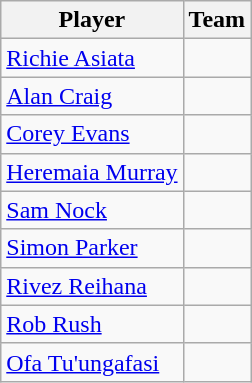<table class="wikitable" border="1">
<tr>
<th>Player</th>
<th>Team</th>
</tr>
<tr>
<td><a href='#'>Richie Asiata</a></td>
<td></td>
</tr>
<tr>
<td><a href='#'>Alan Craig</a></td>
<td></td>
</tr>
<tr>
<td><a href='#'>Corey Evans</a></td>
<td></td>
</tr>
<tr>
<td><a href='#'>Heremaia Murray</a></td>
<td></td>
</tr>
<tr>
<td><a href='#'>Sam Nock</a></td>
<td></td>
</tr>
<tr>
<td><a href='#'>Simon Parker</a></td>
<td></td>
</tr>
<tr>
<td><a href='#'>Rivez Reihana</a></td>
<td></td>
</tr>
<tr>
<td><a href='#'>Rob Rush</a></td>
<td></td>
</tr>
<tr>
<td><a href='#'>Ofa Tu'ungafasi</a></td>
<td></td>
</tr>
</table>
